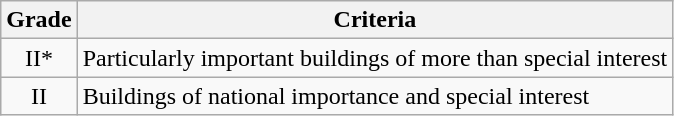<table class="wikitable">
<tr>
<th>Grade</th>
<th>Criteria</th>
</tr>
<tr>
<td align="center" >II*</td>
<td>Particularly important buildings of more than special interest</td>
</tr>
<tr>
<td align="center" >II</td>
<td>Buildings of national importance and special interest</td>
</tr>
</table>
